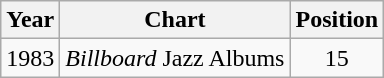<table class="wikitable">
<tr>
<th>Year</th>
<th>Chart</th>
<th>Position</th>
</tr>
<tr>
<td>1983</td>
<td><em>Billboard</em> Jazz Albums</td>
<td align="center">15</td>
</tr>
</table>
